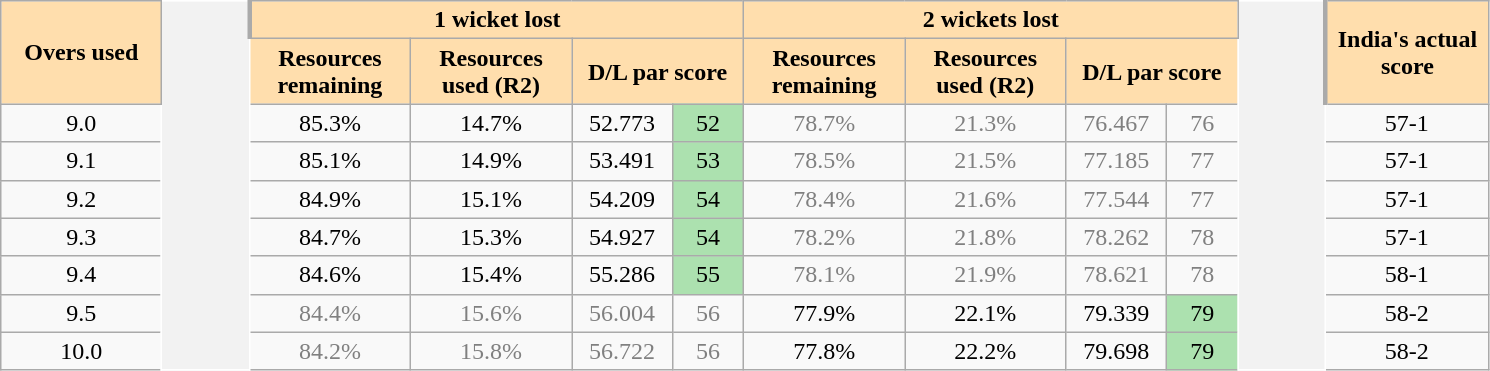<table class="wikitable" style="float: center; margin: 1em 1em 1em 1em; text-align:center;">
<tr>
<th rowspan="2" width="100pt" style="background: #ffdead;">Overs used</th>
<th style="border-style:solid;border-color:white;" rowspan="9" width="50pt"></th>
<th style="border-width:0 0 0 3px;border-style:solid;border-color:pale grey;background:#ffdead;" colspan="4" width="100pt">1 wicket lost</th>
<th colspan="4" style="background: #ffdead;">2 wickets lost</th>
<th style="border-style:solid;border-color:white;" rowspan="9" width="50pt"></th>
<th style="border-width:0 0 0 3px;border-style:solid;border-color:pale grey;background:#ffdead;" rowspan="2" width="100pt">India's actual score</th>
</tr>
<tr>
<td width="100pt" style="background: #ffdead;"><strong>Resources remaining</strong></td>
<td width="100pt" style="background: #ffdead;"><strong>Resources used (R2)</strong></td>
<td width="100pt" colspan="2" style="background: #ffdead;"><strong>D/L par score</strong></td>
<td width="100pt" style="background: #ffdead;"><strong>Resources remaining</strong></td>
<td width="100pt" style="background: #ffdead;"><strong>Resources used (R2)</strong></td>
<td width="100pt" colspan="2" style="background: #ffdead;"><strong>D/L par score</strong></td>
</tr>
<tr>
<td>9.0</td>
<td>85.3%</td>
<td>14.7%</td>
<td width="60pt">52.773</td>
<td style="background: #ACE1AF;" width="40pt">52</td>
<td style="color:grey;">78.7%</td>
<td style="color:grey;">21.3%</td>
<td width="60pt" style="color:grey;">76.467</td>
<td width="40pt" style="color:grey;">76</td>
<td>57-1</td>
</tr>
<tr>
<td>9.1</td>
<td>85.1%</td>
<td>14.9%</td>
<td>53.491</td>
<td style="background: #ACE1AF;">53</td>
<td style="color:grey;">78.5%</td>
<td style="color:grey;">21.5%</td>
<td style="color:grey;">77.185</td>
<td style="color:grey;">77</td>
<td>57-1</td>
</tr>
<tr>
<td>9.2</td>
<td>84.9%</td>
<td>15.1%</td>
<td>54.209</td>
<td style="background: #ACE1AF;">54</td>
<td style="color:grey;">78.4%</td>
<td style="color:grey;">21.6%</td>
<td style="color:grey;">77.544</td>
<td style="color:grey;">77</td>
<td>57-1</td>
</tr>
<tr>
<td>9.3</td>
<td>84.7%</td>
<td>15.3%</td>
<td>54.927</td>
<td style="background: #ACE1AF;">54</td>
<td style="color:grey;">78.2%</td>
<td style="color:grey;">21.8%</td>
<td style="color:grey;">78.262</td>
<td style="color:grey;">78</td>
<td>57-1</td>
</tr>
<tr>
<td>9.4</td>
<td>84.6%</td>
<td>15.4%</td>
<td>55.286</td>
<td style="background: #ACE1AF;">55</td>
<td style="color:grey;">78.1%</td>
<td style="color:grey;">21.9%</td>
<td style="color:grey;">78.621</td>
<td style="color:grey;">78</td>
<td>58-1</td>
</tr>
<tr>
<td>9.5</td>
<td style="color:grey;">84.4%</td>
<td style="color:grey;">15.6%</td>
<td style="color:grey;">56.004</td>
<td style="color:grey;">56</td>
<td>77.9%</td>
<td>22.1%</td>
<td>79.339</td>
<td style="background: #ACE1AF;">79</td>
<td>58-2</td>
</tr>
<tr>
<td>10.0</td>
<td style="color:grey;">84.2%</td>
<td style="color:grey;">15.8%</td>
<td style="color:grey;">56.722</td>
<td style="color:grey;">56</td>
<td>77.8%</td>
<td>22.2%</td>
<td>79.698</td>
<td style="background: #ACE1AF;">79</td>
<td>58-2</td>
</tr>
</table>
